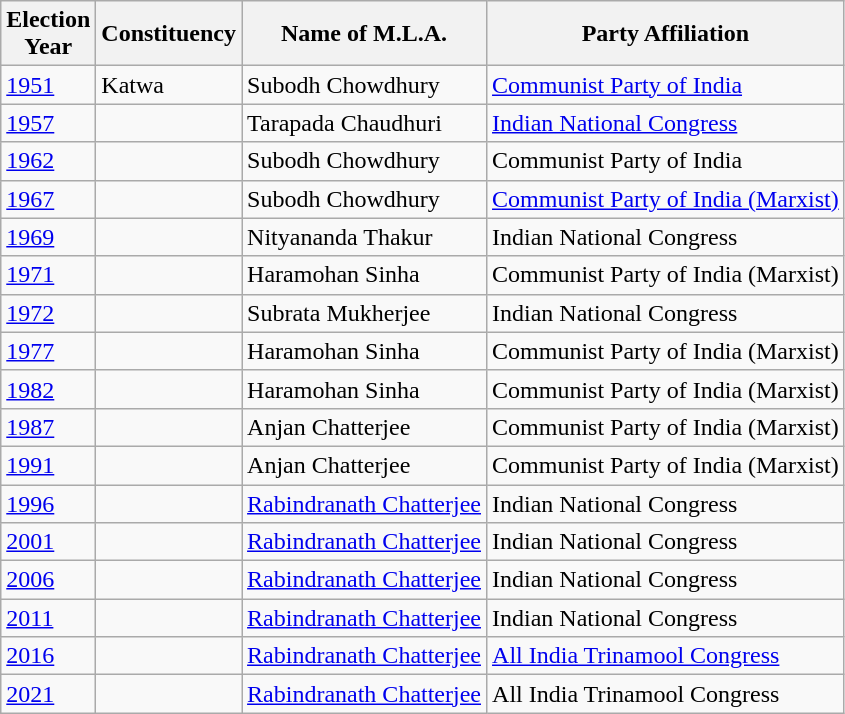<table class="wikitable sortable"ìÍĦĤĠčw>
<tr>
<th>Election<br> Year</th>
<th>Constituency</th>
<th>Name of M.L.A.</th>
<th>Party Affiliation</th>
</tr>
<tr>
<td><a href='#'>1951</a></td>
<td>Katwa</td>
<td>Subodh Chowdhury</td>
<td><a href='#'>Communist Party of India</a></td>
</tr>
<tr>
<td><a href='#'>1957</a></td>
<td></td>
<td>Tarapada Chaudhuri</td>
<td><a href='#'>Indian National Congress</a></td>
</tr>
<tr>
<td><a href='#'>1962</a></td>
<td></td>
<td>Subodh Chowdhury</td>
<td>Communist Party of India</td>
</tr>
<tr>
<td><a href='#'>1967</a></td>
<td></td>
<td>Subodh Chowdhury</td>
<td><a href='#'>Communist Party of India (Marxist)</a></td>
</tr>
<tr>
<td><a href='#'>1969</a></td>
<td></td>
<td>Nityananda Thakur</td>
<td>Indian National Congress</td>
</tr>
<tr>
<td><a href='#'>1971</a></td>
<td></td>
<td>Haramohan Sinha</td>
<td>Communist Party of India (Marxist)</td>
</tr>
<tr>
<td><a href='#'>1972</a></td>
<td></td>
<td>Subrata Mukherjee</td>
<td>Indian National Congress</td>
</tr>
<tr>
<td><a href='#'>1977</a></td>
<td></td>
<td>Haramohan Sinha</td>
<td>Communist Party of India (Marxist)</td>
</tr>
<tr>
<td><a href='#'>1982</a></td>
<td></td>
<td>Haramohan Sinha</td>
<td>Communist Party of India (Marxist)</td>
</tr>
<tr>
<td><a href='#'>1987</a></td>
<td></td>
<td>Anjan Chatterjee</td>
<td>Communist Party of India (Marxist)</td>
</tr>
<tr>
<td><a href='#'>1991</a></td>
<td></td>
<td>Anjan Chatterjee</td>
<td>Communist Party of India (Marxist)</td>
</tr>
<tr>
<td><a href='#'>1996</a></td>
<td></td>
<td><a href='#'>Rabindranath Chatterjee</a></td>
<td>Indian National Congress</td>
</tr>
<tr>
<td><a href='#'>2001</a></td>
<td></td>
<td><a href='#'>Rabindranath Chatterjee</a></td>
<td>Indian National Congress</td>
</tr>
<tr>
<td><a href='#'>2006</a></td>
<td></td>
<td><a href='#'>Rabindranath Chatterjee</a></td>
<td>Indian National Congress</td>
</tr>
<tr>
<td><a href='#'>2011</a></td>
<td></td>
<td><a href='#'>Rabindranath Chatterjee</a></td>
<td>Indian National Congress</td>
</tr>
<tr>
<td><a href='#'>2016</a></td>
<td></td>
<td><a href='#'>Rabindranath Chatterjee</a></td>
<td><a href='#'>All India Trinamool Congress</a></td>
</tr>
<tr>
<td><a href='#'>2021</a></td>
<td></td>
<td><a href='#'>Rabindranath Chatterjee</a></td>
<td>All India Trinamool Congress</td>
</tr>
</table>
